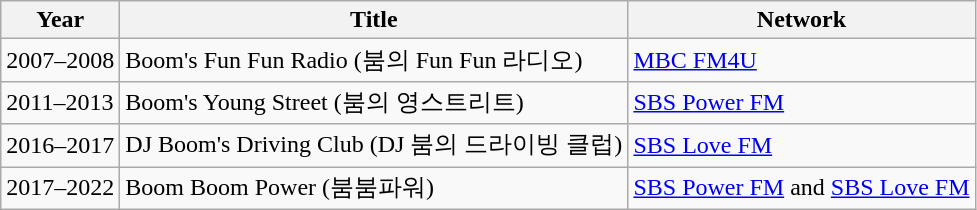<table class="wikitable">
<tr>
<th>Year</th>
<th>Title</th>
<th>Network</th>
</tr>
<tr>
<td>2007–2008</td>
<td>Boom's Fun Fun Radio (붐의 Fun Fun 라디오)</td>
<td><a href='#'>MBC FM4U</a></td>
</tr>
<tr>
<td>2011–2013</td>
<td>Boom's Young Street (붐의 영스트리트)</td>
<td><a href='#'>SBS Power FM</a></td>
</tr>
<tr>
<td>2016–2017</td>
<td>DJ Boom's Driving Club (DJ 붐의 드라이빙 클럽)</td>
<td><a href='#'>SBS Love FM</a></td>
</tr>
<tr>
<td>2017–2022</td>
<td>Boom Boom Power (붐붐파워)</td>
<td><a href='#'>SBS Power FM</a> and <a href='#'>SBS Love FM</a></td>
</tr>
</table>
